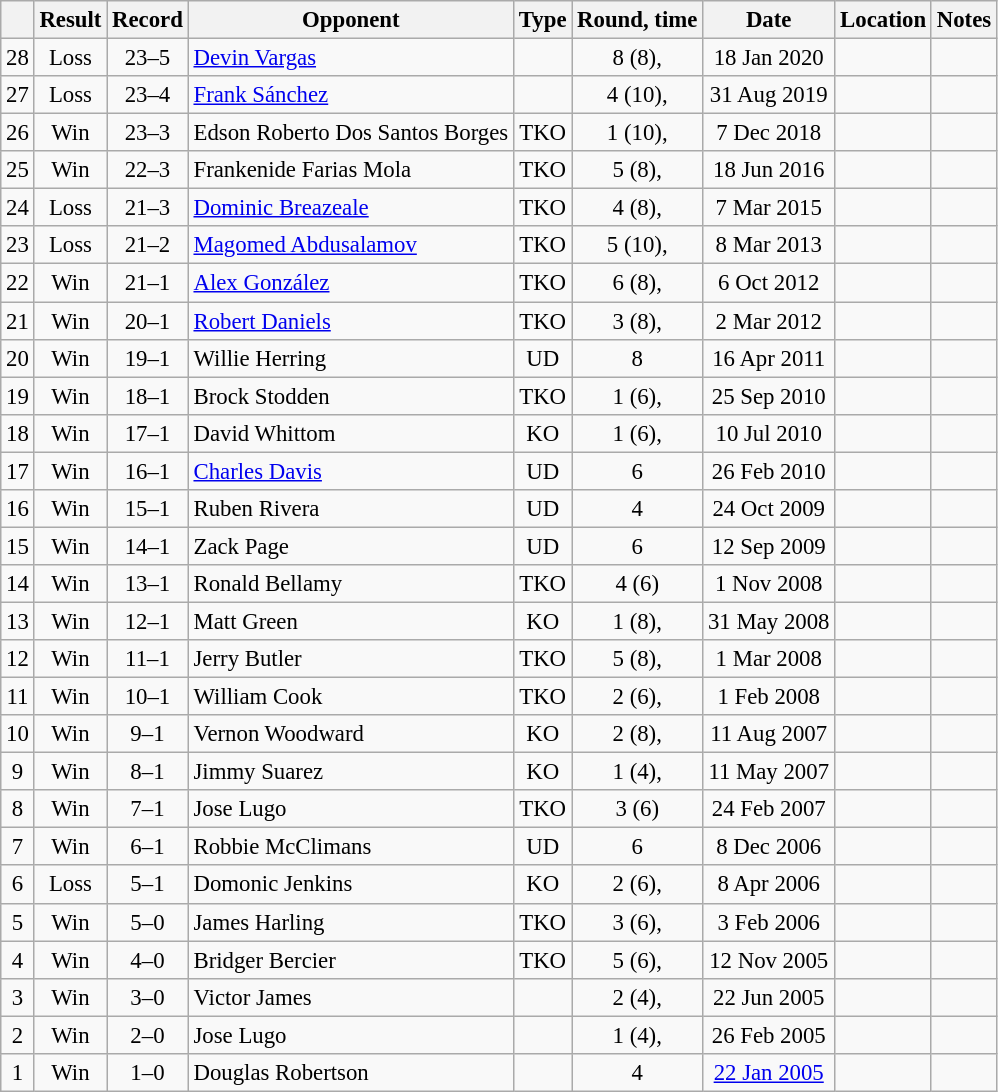<table class="wikitable" style="text-align:center; font-size:95%">
<tr>
<th></th>
<th>Result</th>
<th>Record</th>
<th>Opponent</th>
<th>Type</th>
<th>Round, time</th>
<th>Date</th>
<th>Location</th>
<th>Notes</th>
</tr>
<tr>
<td>28</td>
<td>Loss</td>
<td>23–5</td>
<td style="text-align:left;"> <a href='#'>Devin Vargas</a></td>
<td></td>
<td>8 (8), </td>
<td>18 Jan 2020</td>
<td style="text-align:left;"> </td>
<td style="text-align:left;"></td>
</tr>
<tr>
<td>27</td>
<td>Loss</td>
<td>23–4</td>
<td style="text-align:left;"> <a href='#'>Frank Sánchez</a></td>
<td></td>
<td>4 (10), </td>
<td>31 Aug 2019</td>
<td style="text-align:left;"> </td>
<td style="text-align:left;"></td>
</tr>
<tr>
<td>26</td>
<td>Win</td>
<td>23–3</td>
<td style="text-align:left;"> Edson Roberto Dos Santos Borges</td>
<td>TKO</td>
<td>1 (10), </td>
<td>7 Dec 2018</td>
<td style="text-align:left;"> </td>
<td style="text-align:left;"></td>
</tr>
<tr>
<td>25</td>
<td>Win</td>
<td>22–3</td>
<td style="text-align:left;"> Frankenide Farias Mola</td>
<td>TKO</td>
<td>5 (8), </td>
<td>18 Jun 2016</td>
<td style="text-align:left;"> </td>
<td></td>
</tr>
<tr>
<td>24</td>
<td>Loss</td>
<td>21–3</td>
<td style="text-align:left;"> <a href='#'>Dominic Breazeale</a></td>
<td>TKO</td>
<td>4 (8), </td>
<td>7 Mar 2015</td>
<td style="text-align:left;"> </td>
<td></td>
</tr>
<tr>
<td>23</td>
<td>Loss</td>
<td>21–2</td>
<td style="text-align:left;"> <a href='#'>Magomed Abdusalamov</a></td>
<td>TKO</td>
<td>5 (10), </td>
<td>8 Mar 2013</td>
<td style="text-align:left;"> </td>
<td style="text-align:left;"></td>
</tr>
<tr>
<td>22</td>
<td>Win</td>
<td>21–1</td>
<td style="text-align:left;"> <a href='#'>Alex González</a></td>
<td>TKO</td>
<td>6 (8), </td>
<td>6 Oct 2012</td>
<td style="text-align:left;"> </td>
<td></td>
</tr>
<tr>
<td>21</td>
<td>Win</td>
<td>20–1</td>
<td style="text-align:left;"> <a href='#'>Robert Daniels</a></td>
<td>TKO</td>
<td>3 (8), </td>
<td>2 Mar 2012</td>
<td style="text-align:left;"> </td>
<td></td>
</tr>
<tr>
<td>20</td>
<td>Win</td>
<td>19–1</td>
<td style="text-align:left;"> Willie Herring</td>
<td>UD</td>
<td>8</td>
<td>16 Apr 2011</td>
<td style="text-align:left;"> </td>
<td></td>
</tr>
<tr>
<td>19</td>
<td>Win</td>
<td>18–1</td>
<td style="text-align:left;"> Brock Stodden</td>
<td>TKO</td>
<td>1 (6), </td>
<td>25 Sep 2010</td>
<td style="text-align:left;"> </td>
<td></td>
</tr>
<tr>
<td>18</td>
<td>Win</td>
<td>17–1</td>
<td style="text-align:left;"> David Whittom</td>
<td>KO</td>
<td>1 (6), </td>
<td>10 Jul 2010</td>
<td style="text-align:left;"> </td>
<td></td>
</tr>
<tr>
<td>17</td>
<td>Win</td>
<td>16–1</td>
<td style="text-align:left;"> <a href='#'>Charles Davis</a></td>
<td>UD</td>
<td>6</td>
<td>26 Feb 2010</td>
<td style="text-align:left;"> </td>
<td></td>
</tr>
<tr>
<td>16</td>
<td>Win</td>
<td>15–1</td>
<td style="text-align:left;"> Ruben Rivera</td>
<td>UD</td>
<td>4</td>
<td>24 Oct 2009</td>
<td style="text-align:left;"> </td>
<td></td>
</tr>
<tr>
<td>15</td>
<td>Win</td>
<td>14–1</td>
<td style="text-align:left;"> Zack Page</td>
<td>UD</td>
<td>6</td>
<td>12 Sep 2009</td>
<td style="text-align:left;"> </td>
<td></td>
</tr>
<tr>
<td>14</td>
<td>Win</td>
<td>13–1</td>
<td style="text-align:left;"> Ronald Bellamy</td>
<td>TKO</td>
<td>4 (6)</td>
<td>1 Nov 2008</td>
<td style="text-align:left;"> </td>
<td></td>
</tr>
<tr>
<td>13</td>
<td>Win</td>
<td>12–1</td>
<td style="text-align:left;"> Matt Green</td>
<td>KO</td>
<td>1 (8), </td>
<td>31 May 2008</td>
<td style="text-align:left;"> </td>
<td></td>
</tr>
<tr>
<td>12</td>
<td>Win</td>
<td>11–1</td>
<td style="text-align:left;"> Jerry Butler</td>
<td>TKO</td>
<td>5 (8), </td>
<td>1 Mar 2008</td>
<td style="text-align:left;"> </td>
<td></td>
</tr>
<tr>
<td>11</td>
<td>Win</td>
<td>10–1</td>
<td style="text-align:left;"> William Cook</td>
<td>TKO</td>
<td>2 (6), </td>
<td>1 Feb 2008</td>
<td style="text-align:left;"> </td>
<td></td>
</tr>
<tr>
<td>10</td>
<td>Win</td>
<td>9–1</td>
<td style="text-align:left;"> Vernon Woodward</td>
<td>KO</td>
<td>2 (8), </td>
<td>11 Aug 2007</td>
<td style="text-align:left;"> </td>
<td></td>
</tr>
<tr>
<td>9</td>
<td>Win</td>
<td>8–1</td>
<td style="text-align:left;"> Jimmy Suarez</td>
<td>KO</td>
<td>1 (4), </td>
<td>11 May 2007</td>
<td style="text-align:left;"> </td>
<td></td>
</tr>
<tr>
<td>8</td>
<td>Win</td>
<td>7–1</td>
<td style="text-align:left;"> Jose Lugo</td>
<td>TKO</td>
<td>3 (6)</td>
<td>24 Feb 2007</td>
<td style="text-align:left;"> </td>
<td></td>
</tr>
<tr>
<td>7</td>
<td>Win</td>
<td>6–1</td>
<td style="text-align:left;"> Robbie McClimans</td>
<td>UD</td>
<td>6</td>
<td>8 Dec 2006</td>
<td style="text-align:left;"> </td>
<td></td>
</tr>
<tr>
<td>6</td>
<td>Loss</td>
<td>5–1</td>
<td style="text-align:left;"> Domonic Jenkins</td>
<td>KO</td>
<td>2 (6), </td>
<td>8 Apr 2006</td>
<td style="text-align:left;"> </td>
<td></td>
</tr>
<tr>
<td>5</td>
<td>Win</td>
<td>5–0</td>
<td style="text-align:left;"> James Harling</td>
<td>TKO</td>
<td>3 (6), </td>
<td>3 Feb 2006</td>
<td style="text-align:left;"> </td>
<td></td>
</tr>
<tr>
<td>4</td>
<td>Win</td>
<td>4–0</td>
<td style="text-align:left;"> Bridger Bercier</td>
<td>TKO</td>
<td>5 (6), </td>
<td>12 Nov 2005</td>
<td style="text-align:left;"> </td>
<td></td>
</tr>
<tr>
<td>3</td>
<td>Win</td>
<td>3–0</td>
<td style="text-align:left;"> Victor James</td>
<td></td>
<td>2 (4), </td>
<td>22 Jun 2005</td>
<td style="text-align:left;"> </td>
<td></td>
</tr>
<tr>
<td>2</td>
<td>Win</td>
<td>2–0</td>
<td style="text-align:left;"> Jose Lugo</td>
<td></td>
<td>1 (4), </td>
<td>26 Feb 2005</td>
<td style="text-align:left;"> </td>
<td></td>
</tr>
<tr>
<td>1</td>
<td>Win</td>
<td>1–0</td>
<td style="text-align:left;"> Douglas Robertson</td>
<td></td>
<td>4</td>
<td><a href='#'>22 Jan 2005</a></td>
<td style="text-align:left;"> </td>
<td></td>
</tr>
</table>
